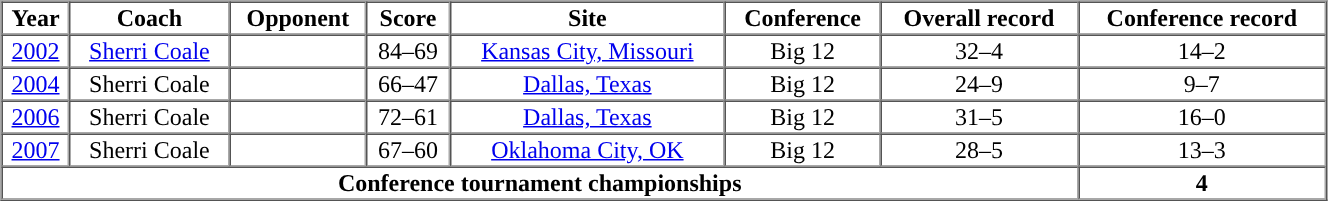<table cellpadding="1" border="1" cellspacing="0" width="70%" style="text-align:center;">
<tr>
<th>Year</th>
<th>Coach</th>
<th>Opponent</th>
<th>Score</th>
<th>Site</th>
<th>Conference</th>
<th>Overall record</th>
<th>Conference record</th>
</tr>
<tr>
<td><a href='#'>2002</a></td>
<td><a href='#'>Sherri Coale</a></td>
<td></td>
<td>84–69</td>
<td><a href='#'>Kansas City, Missouri</a></td>
<td>Big 12</td>
<td>32–4</td>
<td>14–2</td>
</tr>
<tr>
<td><a href='#'>2004</a></td>
<td>Sherri Coale</td>
<td></td>
<td>66–47</td>
<td><a href='#'>Dallas, Texas</a></td>
<td>Big 12</td>
<td>24–9</td>
<td>9–7</td>
</tr>
<tr>
<td><a href='#'>2006</a></td>
<td>Sherri Coale</td>
<td></td>
<td>72–61</td>
<td><a href='#'>Dallas, Texas</a></td>
<td>Big 12</td>
<td>31–5</td>
<td>16–0</td>
</tr>
<tr>
<td><a href='#'>2007</a></td>
<td>Sherri Coale</td>
<td></td>
<td>67–60</td>
<td><a href='#'>Oklahoma City, OK</a></td>
<td>Big 12</td>
<td>28–5</td>
<td>13–3</td>
</tr>
<tr>
<td colspan="7"><strong>Conference tournament championships</strong></td>
<td colspan="1"><strong>4</strong></td>
</tr>
</table>
